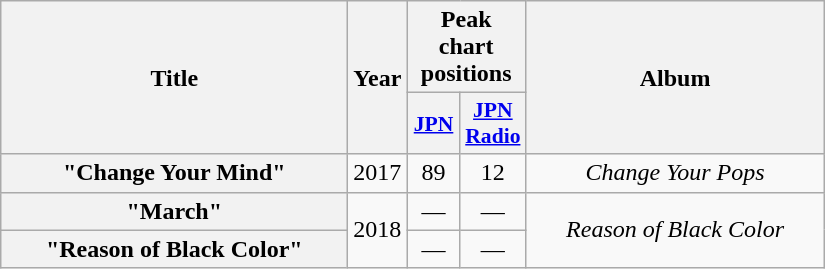<table class="wikitable plainrowheaders" style="text-align:center;">
<tr>
<th scope="col" rowspan="2" style="width:14em;">Title</th>
<th scope="col" rowspan="2" style="width:1em;">Year</th>
<th scope="col" colspan="2">Peak chart positions</th>
<th scope="col" rowspan="2" style="width:12em;">Album</th>
</tr>
<tr>
<th scope="col" style="width:2em;font-size:90%;"><a href='#'>JPN</a></th>
<th scope="col" style="width:2em;font-size:90%;"><a href='#'>JPN Radio</a></th>
</tr>
<tr>
<th scope="row">"Change Your Mind"</th>
<td>2017</td>
<td>89</td>
<td>12</td>
<td><em>Change Your Pops</em></td>
</tr>
<tr>
<th scope="row">"March"</th>
<td rowspan="2">2018</td>
<td>—</td>
<td>—</td>
<td rowspan="2"><em>Reason of Black Color</em></td>
</tr>
<tr>
<th scope="row">"Reason of Black Color"</th>
<td>—</td>
<td>—</td>
</tr>
</table>
